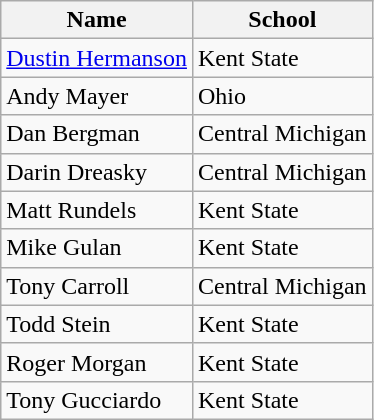<table class=wikitable>
<tr>
<th>Name</th>
<th>School</th>
</tr>
<tr>
<td><a href='#'>Dustin Hermanson</a></td>
<td>Kent State</td>
</tr>
<tr>
<td>Andy Mayer</td>
<td>Ohio</td>
</tr>
<tr>
<td>Dan Bergman</td>
<td>Central Michigan</td>
</tr>
<tr>
<td>Darin Dreasky</td>
<td>Central Michigan</td>
</tr>
<tr>
<td>Matt Rundels</td>
<td>Kent State</td>
</tr>
<tr>
<td>Mike Gulan</td>
<td>Kent State</td>
</tr>
<tr>
<td>Tony Carroll</td>
<td>Central Michigan</td>
</tr>
<tr>
<td>Todd Stein</td>
<td>Kent State</td>
</tr>
<tr>
<td>Roger Morgan</td>
<td>Kent State</td>
</tr>
<tr>
<td>Tony Gucciardo</td>
<td>Kent State</td>
</tr>
</table>
